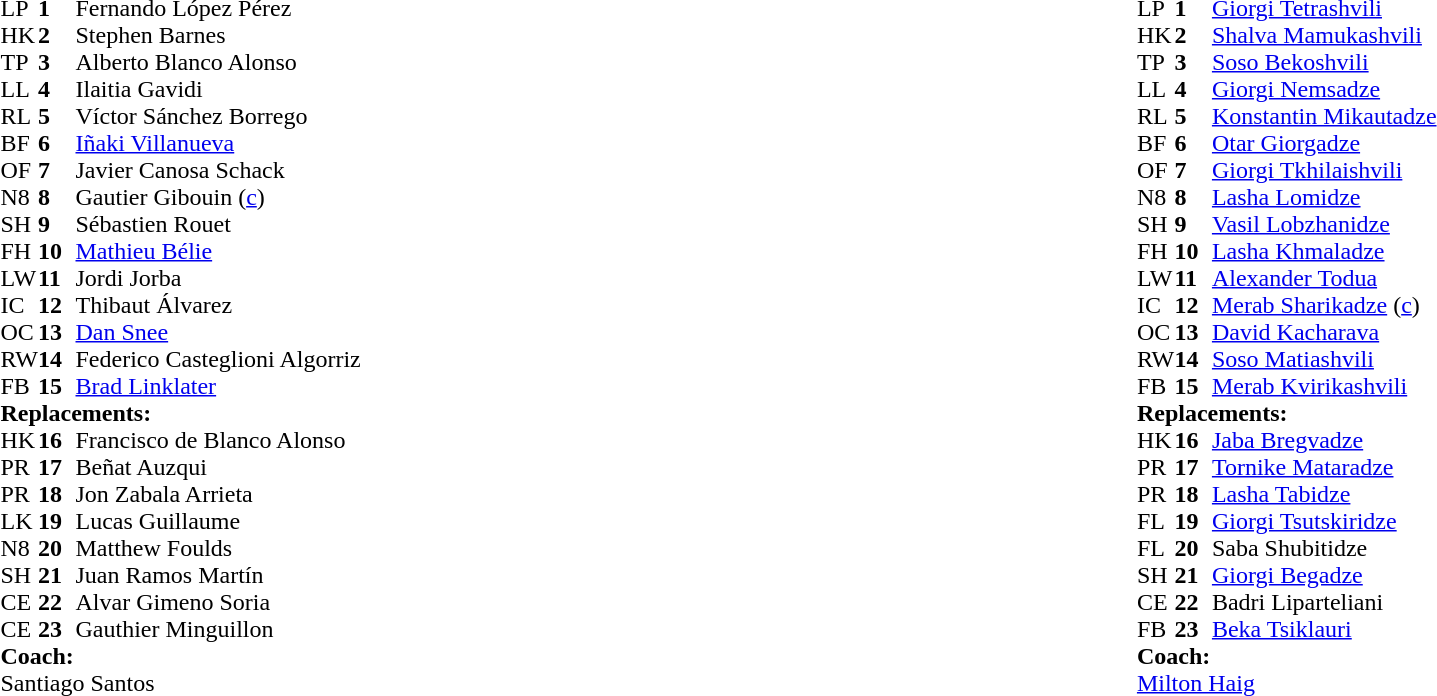<table style="width:100%">
<tr>
<td style="vertical-align:top;width:50%"><br><table cellspacing="0" cellpadding="0">
<tr>
<th width="25"></th>
<th width="25"></th>
</tr>
<tr>
<td>LP</td>
<td><strong>1</strong></td>
<td>Fernando López Pérez</td>
<td></td>
<td></td>
</tr>
<tr>
<td>HK</td>
<td><strong>2</strong></td>
<td>Stephen Barnes</td>
<td></td>
<td></td>
</tr>
<tr>
<td>TP</td>
<td><strong>3</strong></td>
<td>Alberto Blanco Alonso</td>
<td></td>
<td></td>
<td></td>
<td></td>
<td></td>
</tr>
<tr>
<td>LL</td>
<td><strong>4</strong></td>
<td>Ilaitia Gavidi</td>
<td></td>
<td colspan="2"></td>
<td colspan="2"></td>
</tr>
<tr>
<td>RL</td>
<td><strong>5</strong></td>
<td>Víctor Sánchez Borrego</td>
<td></td>
<td></td>
<td></td>
<td></td>
</tr>
<tr>
<td>BF</td>
<td><strong>6</strong></td>
<td><a href='#'>Iñaki Villanueva</a></td>
</tr>
<tr>
<td>OF</td>
<td><strong>7</strong></td>
<td>Javier Canosa Schack</td>
<td></td>
<td></td>
</tr>
<tr>
<td>N8</td>
<td><strong>8</strong></td>
<td>Gautier Gibouin (<a href='#'>c</a>)</td>
</tr>
<tr>
<td>SH</td>
<td><strong>9</strong></td>
<td>Sébastien Rouet</td>
<td></td>
<td></td>
</tr>
<tr>
<td>FH</td>
<td><strong>10</strong></td>
<td><a href='#'>Mathieu Bélie</a></td>
<td></td>
<td></td>
</tr>
<tr>
<td>LW</td>
<td><strong>11</strong></td>
<td>Jordi Jorba</td>
</tr>
<tr>
<td>IC</td>
<td><strong>12</strong></td>
<td>Thibaut Álvarez</td>
</tr>
<tr>
<td>OC</td>
<td><strong>13</strong></td>
<td><a href='#'>Dan Snee</a></td>
</tr>
<tr>
<td>RW</td>
<td><strong>14</strong></td>
<td>Federico Casteglioni Algorriz</td>
<td></td>
<td></td>
</tr>
<tr>
<td>FB</td>
<td><strong>15</strong></td>
<td><a href='#'>Brad Linklater</a></td>
</tr>
<tr>
<td colspan=3><strong>Replacements:</strong></td>
</tr>
<tr>
<td>HK</td>
<td><strong>16</strong></td>
<td>Francisco de Blanco Alonso</td>
<td></td>
<td></td>
</tr>
<tr>
<td>PR</td>
<td><strong>17</strong></td>
<td>Beñat Auzqui</td>
<td></td>
<td></td>
</tr>
<tr>
<td>PR</td>
<td><strong>18</strong></td>
<td>Jon Zabala Arrieta</td>
<td></td>
<td></td>
</tr>
<tr>
<td>LK</td>
<td><strong>19</strong></td>
<td>Lucas Guillaume</td>
<td></td>
<td></td>
<td></td>
<td></td>
</tr>
<tr>
<td>N8</td>
<td><strong>20</strong></td>
<td>Matthew Foulds</td>
<td></td>
<td></td>
</tr>
<tr>
<td>SH</td>
<td><strong>21</strong></td>
<td>Juan Ramos Martín</td>
<td></td>
<td></td>
</tr>
<tr>
<td>CE</td>
<td><strong>22</strong></td>
<td>Alvar Gimeno Soria</td>
<td></td>
<td></td>
</tr>
<tr>
<td>CE</td>
<td><strong>23</strong></td>
<td>Gauthier Minguillon</td>
<td></td>
<td></td>
</tr>
<tr>
<td colspan=3><strong>Coach:</strong></td>
</tr>
<tr>
<td colspan="4">Santiago Santos</td>
</tr>
</table>
</td>
<td style="vertical-align:top"></td>
<td style="vertical-align:top;width:40%"><br><table cellspacing="0" cellpadding="0">
<tr>
<th width="25"></th>
<th width="25"></th>
</tr>
<tr>
<td>LP</td>
<td><strong>1</strong></td>
<td><a href='#'>Giorgi Tetrashvili</a></td>
<td></td>
<td></td>
</tr>
<tr>
<td>HK</td>
<td><strong>2</strong></td>
<td><a href='#'>Shalva Mamukashvili</a></td>
<td></td>
<td></td>
</tr>
<tr>
<td>TP</td>
<td><strong>3</strong></td>
<td><a href='#'>Soso Bekoshvili</a></td>
<td></td>
<td></td>
</tr>
<tr>
<td>LL</td>
<td><strong>4</strong></td>
<td><a href='#'>Giorgi Nemsadze</a></td>
</tr>
<tr>
<td>RL</td>
<td><strong>5</strong></td>
<td><a href='#'>Konstantin Mikautadze</a></td>
<td></td>
<td></td>
</tr>
<tr>
<td>BF</td>
<td><strong>6</strong></td>
<td><a href='#'>Otar Giorgadze</a></td>
<td></td>
<td></td>
</tr>
<tr>
<td>OF</td>
<td><strong>7</strong></td>
<td><a href='#'>Giorgi Tkhilaishvili</a></td>
</tr>
<tr>
<td>N8</td>
<td><strong>8</strong></td>
<td><a href='#'>Lasha Lomidze</a></td>
</tr>
<tr>
<td>SH</td>
<td><strong>9</strong></td>
<td><a href='#'>Vasil Lobzhanidze</a></td>
<td></td>
<td></td>
</tr>
<tr>
<td>FH</td>
<td><strong>10</strong></td>
<td><a href='#'>Lasha Khmaladze</a></td>
</tr>
<tr>
<td>LW</td>
<td><strong>11</strong></td>
<td><a href='#'>Alexander Todua</a></td>
<td></td>
<td></td>
</tr>
<tr>
<td>IC</td>
<td><strong>12</strong></td>
<td><a href='#'>Merab Sharikadze</a> (<a href='#'>c</a>)</td>
<td></td>
<td></td>
</tr>
<tr>
<td>OC</td>
<td><strong>13</strong></td>
<td><a href='#'>David Kacharava</a></td>
</tr>
<tr>
<td>RW</td>
<td><strong>14</strong></td>
<td><a href='#'>Soso Matiashvili</a></td>
</tr>
<tr>
<td>FB</td>
<td><strong>15</strong></td>
<td><a href='#'>Merab Kvirikashvili</a></td>
</tr>
<tr>
<td colspan=3><strong>Replacements:</strong></td>
</tr>
<tr>
<td>HK</td>
<td><strong>16</strong></td>
<td><a href='#'>Jaba Bregvadze</a></td>
<td></td>
<td></td>
</tr>
<tr>
<td>PR</td>
<td><strong>17</strong></td>
<td><a href='#'>Tornike Mataradze</a></td>
<td></td>
<td></td>
</tr>
<tr>
<td>PR</td>
<td><strong>18</strong></td>
<td><a href='#'>Lasha Tabidze</a></td>
<td></td>
<td></td>
</tr>
<tr>
<td>FL</td>
<td><strong>19</strong></td>
<td><a href='#'>Giorgi Tsutskiridze</a></td>
<td></td>
<td></td>
</tr>
<tr>
<td>FL</td>
<td><strong>20</strong></td>
<td>Saba Shubitidze</td>
<td></td>
<td></td>
</tr>
<tr>
<td>SH</td>
<td><strong>21</strong></td>
<td><a href='#'>Giorgi Begadze</a></td>
<td></td>
<td></td>
</tr>
<tr>
<td>CE</td>
<td><strong>22</strong></td>
<td>Badri Liparteliani</td>
<td></td>
<td></td>
</tr>
<tr>
<td>FB</td>
<td><strong>23</strong></td>
<td><a href='#'>Beka Tsiklauri</a></td>
<td></td>
<td></td>
</tr>
<tr>
<td colspan=3><strong>Coach:</strong></td>
</tr>
<tr>
<td colspan="4"><a href='#'>Milton Haig</a></td>
</tr>
</table>
</td>
</tr>
</table>
